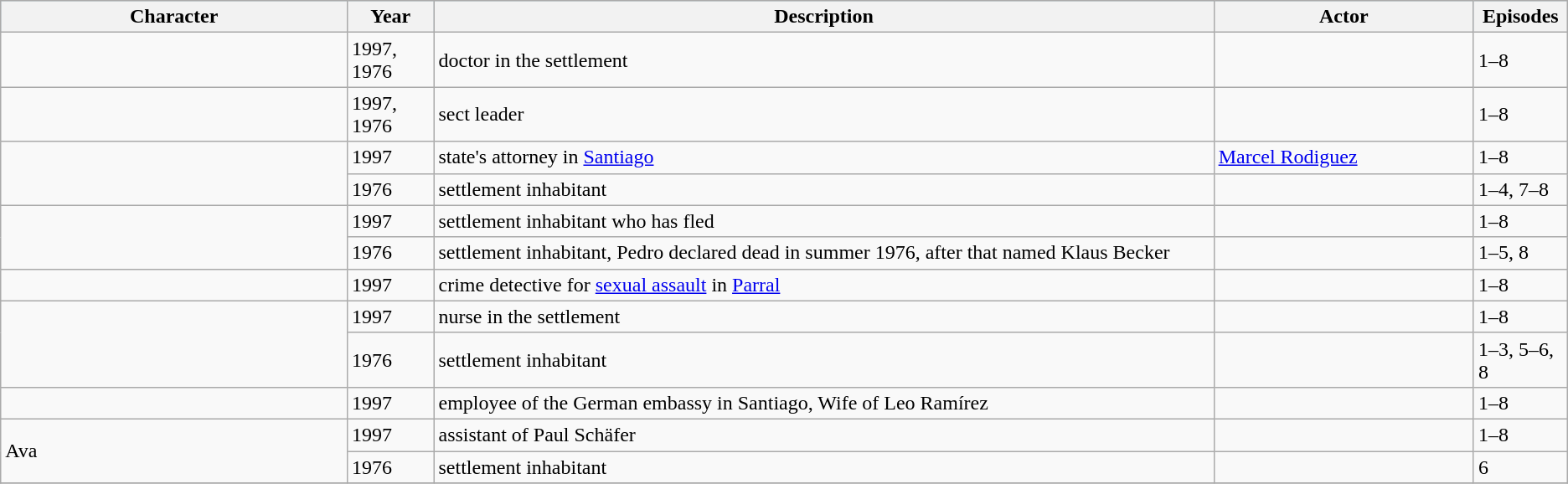<table class="wikitable sortable">
<tr style="background-color:#ADD8E6;">
<th style="width:20%;" scope="col">Character</th>
<th style="width:5%;" scope="col">Year</th>
<th style="width:45%;" scope="col">Description</th>
<th style="width:15%;" scope="col">Actor</th>
<th style="width:5%;" scope="col">Episodes</th>
</tr>
<tr>
<td></td>
<td>1997, 1976</td>
<td>doctor in the settlement</td>
<td></td>
<td>1–8</td>
</tr>
<tr>
<td></td>
<td>1997, 1976</td>
<td>sect leader</td>
<td></td>
<td>1–8</td>
</tr>
<tr>
<td rowspan="2"></td>
<td>1997</td>
<td>state's attorney in <a href='#'>Santiago</a></td>
<td><a href='#'>Marcel Rodiguez</a></td>
<td>1–8</td>
</tr>
<tr>
<td>1976</td>
<td>settlement inhabitant</td>
<td></td>
<td>1–4, 7–8</td>
</tr>
<tr>
<td rowspan="2"></td>
<td>1997</td>
<td>settlement inhabitant who has fled</td>
<td></td>
<td>1–8</td>
</tr>
<tr>
<td>1976</td>
<td>settlement inhabitant, Pedro declared dead in summer 1976, after that named Klaus Becker</td>
<td></td>
<td>1–5, 8</td>
</tr>
<tr>
<td></td>
<td>1997</td>
<td>crime detective for <a href='#'>sexual assault</a> in <a href='#'>Parral</a></td>
<td></td>
<td>1–8</td>
</tr>
<tr>
<td rowspan="2"></td>
<td>1997</td>
<td>nurse in the settlement</td>
<td></td>
<td>1–8</td>
</tr>
<tr>
<td>1976</td>
<td>settlement inhabitant</td>
<td></td>
<td>1–3, 5–6, 8</td>
</tr>
<tr>
<td></td>
<td>1997</td>
<td>employee of the German embassy in Santiago, Wife of Leo Ramírez</td>
<td></td>
<td>1–8</td>
</tr>
<tr>
<td rowspan="2">Ava</td>
<td>1997</td>
<td>assistant of Paul Schäfer</td>
<td></td>
<td>1–8</td>
</tr>
<tr>
<td>1976</td>
<td>settlement inhabitant</td>
<td></td>
<td>6</td>
</tr>
<tr>
</tr>
</table>
